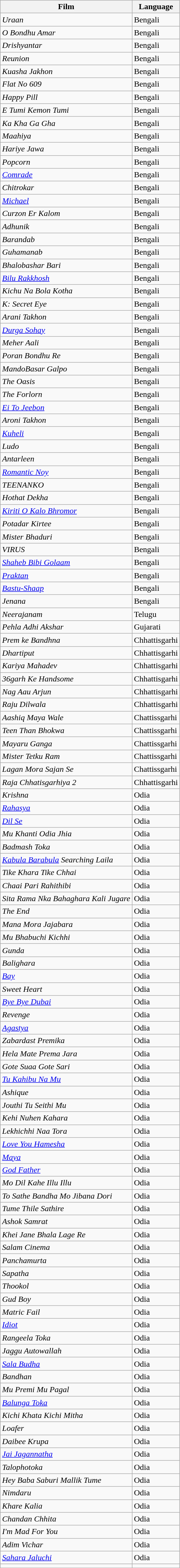<table class="wikitable sortable">
<tr>
<th>Film</th>
<th>Language</th>
</tr>
<tr>
<td><em>Uraan</em></td>
<td>Bengali</td>
</tr>
<tr>
<td><em>O Bondhu Amar</em></td>
<td>Bengali</td>
</tr>
<tr>
<td><em>Drishyantar</em></td>
<td>Bengali</td>
</tr>
<tr>
<td><em>Reunion</em></td>
<td>Bengali</td>
</tr>
<tr>
<td><em>Kuasha Jakhon</em></td>
<td>Bengali</td>
</tr>
<tr>
<td><em>Flat No 609</em></td>
<td>Bengali</td>
</tr>
<tr>
<td><em>Happy Pill</em></td>
<td>Bengali</td>
</tr>
<tr>
<td><em>E Tumi Kemon Tumi</em></td>
<td>Bengali</td>
</tr>
<tr>
<td><em>Ka Kha Ga Gha</em></td>
<td>Bengali</td>
</tr>
<tr>
<td><em>Maahiya</em></td>
<td>Bengali</td>
</tr>
<tr>
<td><em>Hariye Jawa</em></td>
<td>Bengali</td>
</tr>
<tr>
<td><em>Popcorn</em></td>
<td>Bengali</td>
</tr>
<tr>
<td><em><a href='#'>Comrade</a></em></td>
<td>Bengali</td>
</tr>
<tr>
<td><em>Chitrokar</em></td>
<td>Bengali</td>
</tr>
<tr>
<td><em><a href='#'>Michael</a></em></td>
<td>Bengali</td>
</tr>
<tr>
<td><em>Curzon Er Kalom</em></td>
<td>Bengali</td>
</tr>
<tr>
<td><em>Adhunik</em></td>
<td>Bengali</td>
</tr>
<tr>
<td><em>Barandab</em></td>
<td>Bengali</td>
</tr>
<tr>
<td><em>Guhamanab</em></td>
<td>Bengali</td>
</tr>
<tr>
<td><em>Bhalobashar Bari</em></td>
<td>Bengali</td>
</tr>
<tr>
<td><em><a href='#'>Bilu Rakkhosh</a></em></td>
<td>Bengali</td>
</tr>
<tr>
<td><em>Kichu Na Bola Kotha</em></td>
<td>Bengali</td>
</tr>
<tr>
<td><em>K: Secret Eye</em></td>
<td>Bengali</td>
</tr>
<tr>
<td><em>Arani Takhon</em></td>
<td>Bengali</td>
</tr>
<tr>
<td><em><a href='#'>Durga Sohay</a></em></td>
<td>Bengali</td>
</tr>
<tr>
<td><em>Meher Aali</em></td>
<td>Bengali</td>
</tr>
<tr>
<td><em>Poran Bondhu Re</em></td>
<td>Bengali</td>
</tr>
<tr>
<td><em>MandoBasar Galpo</em></td>
<td>Bengali</td>
</tr>
<tr>
<td><em>The Oasis</em></td>
<td>Bengali</td>
</tr>
<tr>
<td><em>The Forlorn</em></td>
<td>Bengali</td>
</tr>
<tr>
<td><em><a href='#'>Ei To Jeebon</a></em></td>
<td>Bengali</td>
</tr>
<tr>
<td><em>Aroni Takhon</em></td>
<td>Bengali</td>
</tr>
<tr>
<td><em><a href='#'>Kuheli</a></em></td>
<td>Bengali</td>
</tr>
<tr>
<td><em>Ludo</em></td>
<td>Bengali</td>
</tr>
<tr>
<td><em>Antarleen</em></td>
<td>Bengali</td>
</tr>
<tr>
<td><em><a href='#'>Romantic Noy</a></em></td>
<td>Bengali</td>
</tr>
<tr>
<td><em>TEENANKO</em></td>
<td>Bengali</td>
</tr>
<tr>
<td><em>Hothat Dekha</em></td>
<td>Bengali</td>
</tr>
<tr>
<td><em><a href='#'>Kiriti O Kalo Bhromor</a></em></td>
<td>Bengali</td>
</tr>
<tr>
<td><em>Potadar Kirtee</em></td>
<td>Bengali</td>
</tr>
<tr>
<td><em>Mister Bhaduri</em></td>
<td>Bengali</td>
</tr>
<tr>
<td><em>VIRUS</em></td>
<td>Bengali</td>
</tr>
<tr>
<td><em><a href='#'>Shaheb Bibi Golaam</a></em></td>
<td>Bengali</td>
</tr>
<tr>
<td><em><a href='#'>Praktan</a></em></td>
<td>Bengali</td>
</tr>
<tr>
<td><em><a href='#'>Bastu-Shaap</a></em></td>
<td>Bengali</td>
</tr>
<tr>
<td><em>Jenana</em></td>
<td>Bengali</td>
</tr>
<tr>
<td><em>Neerajanam</em></td>
<td>Telugu</td>
</tr>
<tr>
<td><em>Pehla Adhi Akshar</em></td>
<td>Gujarati</td>
</tr>
<tr>
<td><em>Prem ke Bandhna</em></td>
<td>Chhattisgarhi</td>
</tr>
<tr>
<td><em>Dhartiput</em></td>
<td>Chhattisgarhi</td>
</tr>
<tr>
<td><em>Kariya Mahadev</em></td>
<td>Chhattisgarhi</td>
</tr>
<tr>
<td><em>36garh Ke Handsome</em></td>
<td>Chhattisgarhi</td>
</tr>
<tr>
<td><em>Nag Aau Arjun</em></td>
<td>Chhattisgarhi</td>
</tr>
<tr>
<td><em>Raju Dilwala</em></td>
<td>Chhattisgarhi</td>
</tr>
<tr>
<td><em>Aashiq Maya Wale</em></td>
<td>Chattissgarhi</td>
</tr>
<tr>
<td><em>Teen Than Bhokwa</em></td>
<td>Chattissgarhi</td>
</tr>
<tr>
<td><em>Mayaru Ganga</em></td>
<td>Chattissgarhi</td>
</tr>
<tr>
<td><em>Mister Tetku Ram</em></td>
<td>Chattissgarhi</td>
</tr>
<tr>
<td><em>Lagan Mora Sajan Se</em></td>
<td>Chattissgarhi</td>
</tr>
<tr>
<td><em>Raja Chhatisgarhiya 2</em></td>
<td>Chhattisgarhi</td>
</tr>
<tr>
<td><em>Krishna</em></td>
<td>Odia</td>
</tr>
<tr>
<td><em><a href='#'>Rahasya</a></em></td>
<td>Odia</td>
</tr>
<tr>
<td><em><a href='#'>Dil Se</a></em></td>
<td>Odia</td>
</tr>
<tr>
<td><em>Mu Khanti Odia Jhia</em></td>
<td>Odia</td>
</tr>
<tr>
<td><em>Badmash Toka</em></td>
<td>Odia</td>
</tr>
<tr>
<td><em><a href='#'>Kabula Barabula</a> Searching Laila</em></td>
<td>Odia</td>
</tr>
<tr>
<td><em>Tike Khara Tike Chhai</em></td>
<td>Odia</td>
</tr>
<tr>
<td><em>Chaai Pari Rahithibi</em></td>
<td>Odia</td>
</tr>
<tr>
<td><em>Sita Rama Nka Bahaghara Kali Jugare</em></td>
<td>Odia</td>
</tr>
<tr>
<td><em>The End</em></td>
<td>Odia</td>
</tr>
<tr>
<td><em>Mana Mora Jajabara</em></td>
<td>Odia</td>
</tr>
<tr>
<td><em>Mu Bhabuchi Kichhi</em></td>
<td>Odia</td>
</tr>
<tr>
<td><em>Gunda</em></td>
<td>Odia</td>
</tr>
<tr>
<td><em>Balighara</em></td>
<td>Odia</td>
</tr>
<tr>
<td><em><a href='#'>Bay</a></em></td>
<td>Odia</td>
</tr>
<tr>
<td><em>Sweet Heart</em></td>
<td>Odia</td>
</tr>
<tr>
<td><em><a href='#'>Bye Bye Dubai</a></em></td>
<td>Odia</td>
</tr>
<tr>
<td><em>Revenge</em></td>
<td>Odia</td>
</tr>
<tr>
<td><em><a href='#'>Agastya</a></em></td>
<td>Odia</td>
</tr>
<tr>
<td><em>Zabardast Premika</em></td>
<td>Odia</td>
</tr>
<tr>
<td><em>Hela Mate Prema Jara</em></td>
<td>Odia</td>
</tr>
<tr>
<td><em>Gote Suaa Gote Sari</em></td>
<td>Odia</td>
</tr>
<tr>
<td><em><a href='#'>Tu Kahibu Na Mu</a></em></td>
<td>Odia</td>
</tr>
<tr>
<td><em>Ashique</em></td>
<td>Odia</td>
</tr>
<tr>
<td><em>Jouthi Tu Seithi Mu</em></td>
<td>Odia</td>
</tr>
<tr>
<td><em>Kehi Nuhen Kahara</em></td>
<td>Odia</td>
</tr>
<tr>
<td><em>Lekhichhi Naa Tora</em></td>
<td>Odia</td>
</tr>
<tr>
<td><em><a href='#'>Love You Hamesha</a></em></td>
<td>Odia</td>
</tr>
<tr>
<td><em><a href='#'>Maya</a></em></td>
<td>Odia</td>
</tr>
<tr>
<td><em><a href='#'>God Father</a></em></td>
<td>Odia</td>
</tr>
<tr>
<td><em>Mo Dil Kahe Illu Illu</em></td>
<td>Odia</td>
</tr>
<tr>
<td><em>To Sathe Bandha Mo Jibana Dori</em></td>
<td>Odia</td>
</tr>
<tr>
<td><em>Tume Thile Sathire</em></td>
<td>Odia</td>
</tr>
<tr>
<td><em>Ashok Samrat</em></td>
<td>Odia</td>
</tr>
<tr>
<td><em>Khei Jane Bhala Lage Re</em></td>
<td>Odia</td>
</tr>
<tr>
<td><em>Salam Cinema</em></td>
<td>Odia</td>
</tr>
<tr>
<td><em>Panchamurta</em></td>
<td>Odia</td>
</tr>
<tr>
<td><em>Sapatha</em></td>
<td>Odia</td>
</tr>
<tr>
<td><em>Thookol</em></td>
<td>Odia</td>
</tr>
<tr>
<td><em>Gud Boy</em></td>
<td>Odia</td>
</tr>
<tr>
<td><em>Matric Fail</em></td>
<td>Odia</td>
</tr>
<tr>
<td><em><a href='#'>Idiot</a></em></td>
<td>Odia</td>
</tr>
<tr>
<td><em>Rangeela Toka</em></td>
<td>Odia</td>
</tr>
<tr>
<td><em>Jaggu Autowallah</em></td>
<td>Odia</td>
</tr>
<tr>
<td><em><a href='#'>Sala Budha</a></em></td>
<td>Odia</td>
</tr>
<tr>
<td><em>Bandhan</em></td>
<td>Odia</td>
</tr>
<tr>
<td><em>Mu Premi Mu Pagal</em></td>
<td>Odia</td>
</tr>
<tr>
<td><em><a href='#'>Balunga Toka</a></em></td>
<td>Odia</td>
</tr>
<tr>
<td><em>Kichi Khata Kichi Mitha</em></td>
<td>Odia</td>
</tr>
<tr>
<td><em>Loafer</em></td>
<td>Odia</td>
</tr>
<tr>
<td><em>Daibee Krupa</em></td>
<td>Odia</td>
</tr>
<tr>
<td><em><a href='#'>Jai Jagannatha</a></em></td>
<td>Odia</td>
</tr>
<tr>
<td><em>Talophotoka</em></td>
<td>Odia</td>
</tr>
<tr>
<td><em>Hey Baba Saburi Mallik Tume</em></td>
<td>Odia</td>
</tr>
<tr>
<td><em>Nimdaru</em></td>
<td>Odia</td>
</tr>
<tr>
<td><em>Khare Kalia</em></td>
<td>Odia</td>
</tr>
<tr>
<td><em>Chandan Chhita</em></td>
<td>Odia</td>
</tr>
<tr>
<td><em>I'm Mad For You</em></td>
<td>Odia</td>
</tr>
<tr>
<td><em>Adim Vichar</em></td>
<td>Odia</td>
</tr>
<tr>
<td><em><a href='#'>Sahara Jaluchi</a></em></td>
<td>Odia</td>
</tr>
<tr>
<td></td>
<td></td>
</tr>
</table>
